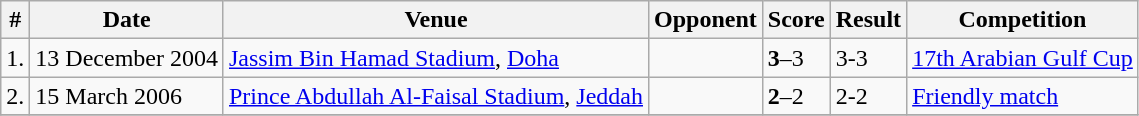<table class="wikitable">
<tr>
<th>#</th>
<th>Date</th>
<th>Venue</th>
<th>Opponent</th>
<th>Score</th>
<th>Result</th>
<th>Competition</th>
</tr>
<tr>
<td>1.</td>
<td>13 December 2004</td>
<td><a href='#'>Jassim Bin Hamad Stadium</a>, <a href='#'>Doha</a></td>
<td></td>
<td><strong>3</strong>–3</td>
<td>3-3</td>
<td><a href='#'>17th Arabian Gulf Cup</a></td>
</tr>
<tr>
<td>2.</td>
<td>15 March 2006</td>
<td><a href='#'>Prince Abdullah Al-Faisal Stadium</a>, <a href='#'>Jeddah</a></td>
<td></td>
<td><strong>2</strong>–2</td>
<td>2-2</td>
<td><a href='#'>Friendly match</a></td>
</tr>
<tr>
</tr>
</table>
